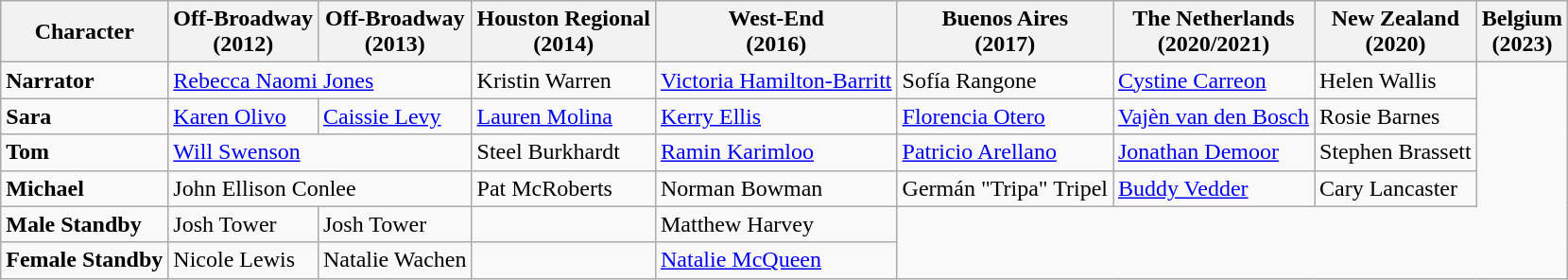<table class="wikitable">
<tr>
<th>Character</th>
<th>Off-Broadway<br>(2012)</th>
<th>Off-Broadway<br>(2013)</th>
<th>Houston Regional<br>(2014)</th>
<th>West-End<br>(2016)</th>
<th>Buenos Aires<br>(2017)</th>
<th>The Netherlands<br>(2020/2021)</th>
<th>New Zealand<br>(2020)</th>
<th>Belgium<br>(2023)</th>
</tr>
<tr>
<td><strong>Narrator</strong></td>
<td colspan="2"><a href='#'>Rebecca Naomi Jones</a></td>
<td>Kristin Warren</td>
<td><a href='#'>Victoria Hamilton-Barritt</a></td>
<td>Sofía Rangone</td>
<td><a href='#'>Cystine Carreon</a></td>
<td>Helen Wallis</td>
</tr>
<tr>
<td><strong>Sara</strong></td>
<td><a href='#'>Karen Olivo</a></td>
<td><a href='#'>Caissie Levy</a></td>
<td><a href='#'>Lauren Molina</a></td>
<td><a href='#'>Kerry Ellis</a></td>
<td><a href='#'>Florencia Otero</a></td>
<td><a href='#'>Vajèn van den Bosch</a></td>
<td>Rosie Barnes</td>
</tr>
<tr>
<td><strong>Tom</strong></td>
<td colspan="2"><a href='#'>Will Swenson</a></td>
<td>Steel Burkhardt</td>
<td><a href='#'>Ramin Karimloo</a></td>
<td><a href='#'>Patricio Arellano</a></td>
<td><a href='#'>Jonathan Demoor</a></td>
<td>Stephen Brassett</td>
</tr>
<tr>
<td><strong>Michael</strong></td>
<td colspan="2">John Ellison Conlee</td>
<td>Pat McRoberts</td>
<td>Norman Bowman</td>
<td>Germán "Tripa" Tripel</td>
<td><a href='#'>Buddy Vedder</a></td>
<td>Cary Lancaster</td>
</tr>
<tr>
<td><strong>Male Standby</strong></td>
<td>Josh Tower</td>
<td>Josh Tower</td>
<td></td>
<td>Matthew Harvey</td>
</tr>
<tr>
<td><strong>Female Standby</strong></td>
<td>Nicole Lewis</td>
<td>Natalie Wachen</td>
<td></td>
<td><a href='#'>Natalie McQueen</a></td>
</tr>
</table>
